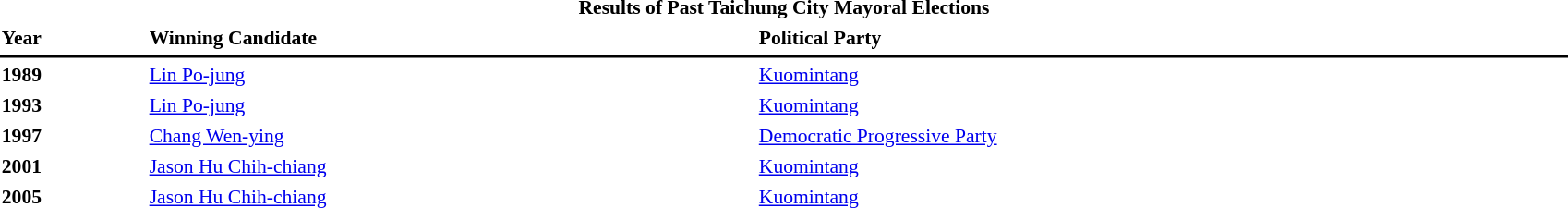<table id="toc" style="margin:1em auto; width: 90%; font-size: 90%;" cellspacing="3">
<tr>
<td colspan="3" align="center"><strong>Results of Past Taichung City Mayoral Elections</strong></td>
</tr>
<tr>
<td><strong>Year</strong></td>
<td><strong> Winning Candidate</strong></td>
<td><strong>Political Party</strong></td>
</tr>
<tr>
<th bgcolor="#000000" colspan="6"></th>
</tr>
<tr>
<td><strong>1989</strong></td>
<td><a href='#'>Lin Po-jung</a></td>
<td><a href='#'>Kuomintang</a></td>
</tr>
<tr>
<td><strong>1993</strong></td>
<td><a href='#'>Lin Po-jung</a></td>
<td><a href='#'>Kuomintang</a></td>
</tr>
<tr>
<td><strong>1997</strong></td>
<td><a href='#'>Chang Wen-ying</a></td>
<td><a href='#'>Democratic Progressive Party</a></td>
</tr>
<tr>
<td><strong>2001</strong></td>
<td><a href='#'>Jason Hu Chih-chiang</a></td>
<td><a href='#'>Kuomintang</a></td>
</tr>
<tr>
<td><strong>2005</strong></td>
<td><a href='#'>Jason Hu Chih-chiang</a></td>
<td><a href='#'>Kuomintang</a></td>
</tr>
</table>
